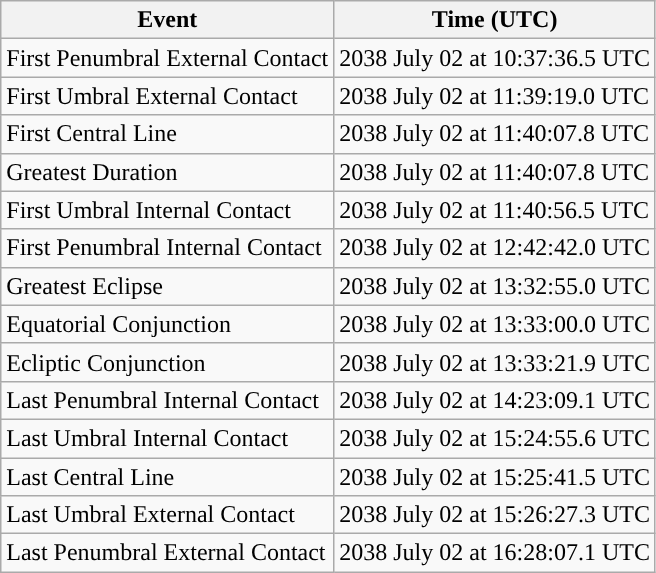<table class="wikitable">
<tr>
<th>Event</th>
<th>Time (UTC)</th>
</tr>
<tr>
<td>First Penumbral External Contact</td>
<td>2038 July 02 at 10:37:36.5 UTC</td>
</tr>
<tr>
<td>First Umbral External Contact</td>
<td>2038 July 02 at 11:39:19.0 UTC</td>
</tr>
<tr>
<td>First Central Line</td>
<td>2038 July 02 at 11:40:07.8 UTC</td>
</tr>
<tr>
<td>Greatest Duration</td>
<td>2038 July 02 at 11:40:07.8 UTC</td>
</tr>
<tr>
<td>First Umbral Internal Contact</td>
<td>2038 July 02 at 11:40:56.5 UTC</td>
</tr>
<tr>
<td>First Penumbral Internal Contact</td>
<td>2038 July 02 at 12:42:42.0 UTC</td>
</tr>
<tr>
<td>Greatest Eclipse</td>
<td>2038 July 02 at 13:32:55.0 UTC</td>
</tr>
<tr>
<td>Equatorial Conjunction</td>
<td>2038 July 02 at 13:33:00.0 UTC</td>
</tr>
<tr>
<td>Ecliptic Conjunction</td>
<td>2038 July 02 at 13:33:21.9 UTC</td>
</tr>
<tr>
<td>Last Penumbral Internal Contact</td>
<td>2038 July 02 at 14:23:09.1 UTC</td>
</tr>
<tr>
<td>Last Umbral Internal Contact</td>
<td>2038 July 02 at 15:24:55.6 UTC</td>
</tr>
<tr>
<td>Last Central Line</td>
<td>2038 July 02 at 15:25:41.5 UTC</td>
</tr>
<tr>
<td>Last Umbral External Contact</td>
<td>2038 July 02 at 15:26:27.3 UTC</td>
</tr>
<tr>
<td>Last Penumbral External Contact</td>
<td>2038 July 02 at 16:28:07.1 UTC</td>
</tr>
</table>
